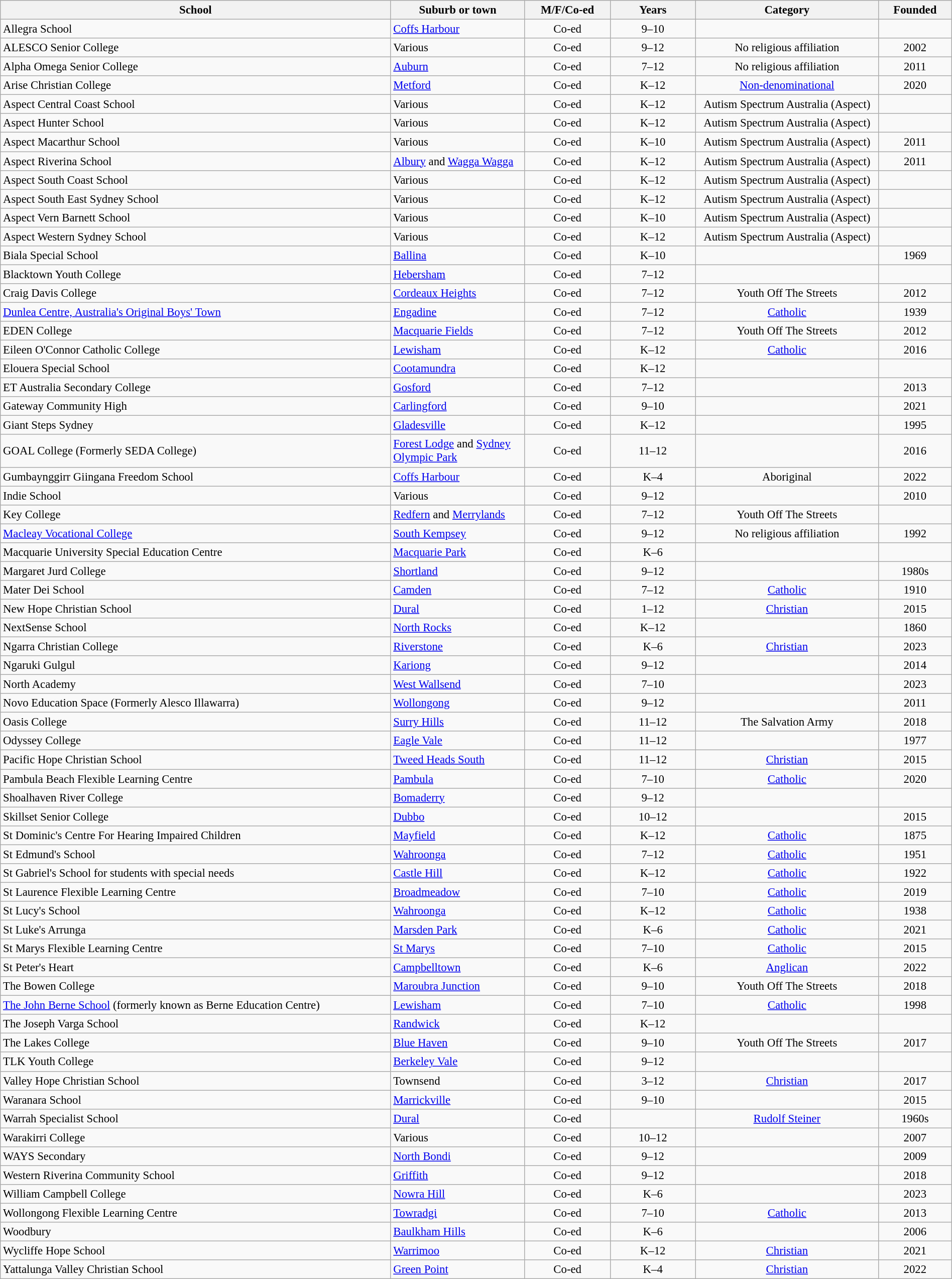<table class="wikitable sortable"  style="font-size:95%; width:100%;">
<tr style="background:#efefef; text-align:center;">
<th width=32%>School</th>
<th width=11%>Suburb or town</th>
<th width=7%>M/F/Co-ed</th>
<th width=7%>Years</th>
<th width=15%>Category</th>
<th width=6%>Founded</th>
</tr>
<tr>
<td>Allegra School</td>
<td><a href='#'>Coffs Harbour</a></td>
<td style="text-align:center;">Co-ed</td>
<td style="text-align:center;">9–10</td>
<td style="text-align:center;"></td>
<td style="text-align:center;"></td>
</tr>
<tr>
<td>ALESCO Senior College</td>
<td>Various</td>
<td style="text-align:center;">Co-ed</td>
<td style="text-align:center;">9–12</td>
<td style="text-align:center;">No religious affiliation</td>
<td style="text-align:center;">2002</td>
</tr>
<tr>
<td>Alpha Omega Senior College</td>
<td><a href='#'>Auburn</a></td>
<td style="text-align:center;">Co-ed</td>
<td style="text-align:center;">7–12</td>
<td style="text-align:center;">No religious affiliation</td>
<td style="text-align:center;">2011</td>
</tr>
<tr>
<td>Arise Christian College</td>
<td><a href='#'>Metford</a></td>
<td style="text-align:center;">Co-ed</td>
<td style="text-align:center;">K–12</td>
<td style="text-align:center;"><a href='#'>Non-denominational</a></td>
<td style="text-align:center;">2020</td>
</tr>
<tr>
<td>Aspect Central Coast School</td>
<td>Various</td>
<td style="text-align:center;">Co-ed</td>
<td style="text-align:center;">K–12</td>
<td style="text-align:center;">Autism Spectrum Australia (Aspect)</td>
<td style="text-align:center;"></td>
</tr>
<tr>
<td>Aspect Hunter School</td>
<td>Various</td>
<td style="text-align:center;">Co-ed</td>
<td style="text-align:center;">K–12</td>
<td style="text-align:center;">Autism Spectrum Australia (Aspect)</td>
<td style="text-align:center;"></td>
</tr>
<tr>
<td>Aspect Macarthur School</td>
<td>Various</td>
<td style="text-align:center;">Co-ed</td>
<td style="text-align:center;">K–10</td>
<td style="text-align:center;">Autism Spectrum Australia (Aspect)</td>
<td style="text-align:center;">2011</td>
</tr>
<tr>
<td>Aspect Riverina School</td>
<td><a href='#'>Albury</a> and <a href='#'>Wagga Wagga</a></td>
<td style="text-align:center;">Co-ed</td>
<td style="text-align:center;">K–12</td>
<td style="text-align:center;">Autism Spectrum Australia (Aspect)</td>
<td style="text-align:center;">2011</td>
</tr>
<tr>
<td>Aspect South Coast School</td>
<td>Various</td>
<td style="text-align:center;">Co-ed</td>
<td style="text-align:center;">K–12</td>
<td style="text-align:center;">Autism Spectrum Australia (Aspect)</td>
<td style="text-align:center;"></td>
</tr>
<tr>
<td>Aspect South East Sydney School</td>
<td>Various</td>
<td style="text-align:center;">Co-ed</td>
<td style="text-align:center;">K–12</td>
<td style="text-align:center;">Autism Spectrum Australia (Aspect)</td>
<td style="text-align:center;"></td>
</tr>
<tr>
<td>Aspect Vern Barnett School</td>
<td>Various</td>
<td style="text-align:center;">Co-ed</td>
<td style="text-align:center;">K–10</td>
<td style="text-align:center;">Autism Spectrum Australia (Aspect)</td>
<td style="text-align:center;"></td>
</tr>
<tr>
<td>Aspect Western Sydney School</td>
<td>Various</td>
<td style="text-align:center;">Co-ed</td>
<td style="text-align:center;">K–12</td>
<td style="text-align:center;">Autism Spectrum Australia (Aspect)</td>
<td style="text-align:center;"></td>
</tr>
<tr>
<td>Biala Special School</td>
<td><a href='#'>Ballina</a></td>
<td style="text-align:center;">Co-ed</td>
<td style="text-align:center;">K–10</td>
<td style="text-align:center;"></td>
<td style="text-align:center;">1969</td>
</tr>
<tr>
<td>Blacktown Youth College</td>
<td><a href='#'>Hebersham</a></td>
<td style="text-align:center;">Co-ed</td>
<td style="text-align:center;">7–12</td>
<td style="text-align:center;"></td>
<td style="text-align:center;"></td>
</tr>
<tr>
<td>Craig Davis College</td>
<td><a href='#'>Cordeaux Heights</a></td>
<td style="text-align:center;">Co-ed</td>
<td style="text-align:center;">7–12</td>
<td style="text-align:center;">Youth Off The Streets</td>
<td style="text-align:center;">2012</td>
</tr>
<tr>
<td><a href='#'>Dunlea Centre, Australia's Original Boys' Town</a></td>
<td><a href='#'>Engadine</a></td>
<td style="text-align:center;">Co-ed</td>
<td style="text-align:center;">7–12</td>
<td style="text-align:center;"><a href='#'>Catholic</a></td>
<td style="text-align:center;">1939</td>
</tr>
<tr>
<td>EDEN College</td>
<td><a href='#'>Macquarie Fields</a></td>
<td style="text-align:center;">Co-ed</td>
<td style="text-align:center;">7–12</td>
<td style="text-align:center;">Youth Off The Streets</td>
<td style="text-align:center;">2012</td>
</tr>
<tr>
<td>Eileen O'Connor Catholic College</td>
<td><a href='#'>Lewisham</a></td>
<td style="text-align:center;">Co-ed</td>
<td style="text-align:center;">K–12</td>
<td style="text-align:center;"><a href='#'>Catholic</a></td>
<td style="text-align:center;">2016</td>
</tr>
<tr>
<td>Elouera Special School</td>
<td><a href='#'>Cootamundra</a></td>
<td style="text-align:center;">Co-ed</td>
<td style="text-align:center;">K–12</td>
<td style="text-align:center;"></td>
<td style="text-align:center;"></td>
</tr>
<tr>
<td>ET Australia Secondary College</td>
<td><a href='#'>Gosford</a></td>
<td style="text-align:center;">Co-ed</td>
<td style="text-align:center;">7–12</td>
<td style="text-align:center;"></td>
<td style="text-align:center;">2013</td>
</tr>
<tr>
<td>Gateway Community High</td>
<td><a href='#'>Carlingford</a></td>
<td style="text-align:center;">Co-ed</td>
<td style="text-align:center;">9–10</td>
<td style="text-align:center;"></td>
<td style="text-align:center;">2021</td>
</tr>
<tr>
<td>Giant Steps Sydney</td>
<td><a href='#'>Gladesville</a></td>
<td style="text-align:center;">Co-ed</td>
<td style="text-align:center;">K–12</td>
<td style="text-align:center;"></td>
<td style="text-align:center;">1995</td>
</tr>
<tr>
<td>GOAL College (Formerly SEDA College)</td>
<td><a href='#'>Forest Lodge</a> and <a href='#'>Sydney Olympic Park</a></td>
<td style="text-align:center;">Co-ed</td>
<td style="text-align:center;">11–12</td>
<td style="text-align:center;"></td>
<td style="text-align:center;">2016</td>
</tr>
<tr>
<td>Gumbaynggirr Giingana Freedom School</td>
<td><a href='#'>Coffs Harbour</a></td>
<td style="text-align:center;">Co-ed</td>
<td style="text-align:center;">K–4</td>
<td style="text-align:center;">Aboriginal</td>
<td style="text-align:center;">2022</td>
</tr>
<tr>
<td>Indie School</td>
<td>Various</td>
<td style="text-align:center;">Co-ed</td>
<td style="text-align:center;">9–12</td>
<td style="text-align:center;"></td>
<td style="text-align:center;">2010</td>
</tr>
<tr>
<td>Key College</td>
<td><a href='#'>Redfern</a> and <a href='#'>Merrylands</a></td>
<td style="text-align:center;">Co-ed</td>
<td style="text-align:center;">7–12</td>
<td style="text-align:center;">Youth Off The Streets</td>
<td style="text-align:center;"></td>
</tr>
<tr>
<td><a href='#'>Macleay Vocational College</a></td>
<td><a href='#'>South Kempsey</a></td>
<td style="text-align:center;">Co-ed</td>
<td style="text-align:center;">9–12</td>
<td style="text-align:center;">No religious affiliation</td>
<td style="text-align:center;">1992</td>
</tr>
<tr>
<td>Macquarie University Special Education Centre</td>
<td><a href='#'>Macquarie Park</a></td>
<td style="text-align:center;">Co-ed</td>
<td style="text-align:center;">K–6</td>
<td style="text-align:center;"></td>
<td style="text-align:center;"></td>
</tr>
<tr>
<td>Margaret Jurd College</td>
<td><a href='#'>Shortland</a></td>
<td style="text-align:center;">Co-ed</td>
<td style="text-align:center;">9–12</td>
<td style="text-align:center;"></td>
<td style="text-align:center;">1980s</td>
</tr>
<tr>
<td>Mater Dei School</td>
<td><a href='#'>Camden</a></td>
<td style="text-align:center;">Co-ed</td>
<td style="text-align:center;">7–12</td>
<td style="text-align:center;"><a href='#'>Catholic</a></td>
<td style="text-align:center;">1910</td>
</tr>
<tr>
<td>New Hope Christian School</td>
<td><a href='#'>Dural</a></td>
<td style="text-align:center;">Co-ed</td>
<td style="text-align:center;">1–12</td>
<td style="text-align:center;"><a href='#'>Christian</a></td>
<td style="text-align:center;">2015</td>
</tr>
<tr>
<td>NextSense School</td>
<td><a href='#'>North Rocks</a></td>
<td style="text-align:center;">Co-ed</td>
<td style="text-align:center;">K–12</td>
<td style="text-align:center;"></td>
<td style="text-align:center;">1860</td>
</tr>
<tr>
<td>Ngarra Christian College</td>
<td><a href='#'>Riverstone</a></td>
<td style="text-align:center;">Co-ed</td>
<td style="text-align:center;">K–6</td>
<td style="text-align:center;"><a href='#'>Christian</a></td>
<td style="text-align:center;">2023</td>
</tr>
<tr>
<td>Ngaruki Gulgul</td>
<td><a href='#'>Kariong</a></td>
<td style="text-align:center;">Co-ed</td>
<td style="text-align:center;">9–12</td>
<td style="text-align:center;"></td>
<td style="text-align:center;">2014</td>
</tr>
<tr>
<td>North Academy</td>
<td><a href='#'>West Wallsend</a></td>
<td style="text-align:center;">Co-ed</td>
<td style="text-align:center;">7–10</td>
<td style="text-align:center;"></td>
<td style="text-align:center;">2023</td>
</tr>
<tr>
<td>Novo Education Space (Formerly Alesco Illawarra)</td>
<td><a href='#'>Wollongong</a></td>
<td style="text-align:center;">Co-ed</td>
<td style="text-align:center;">9–12</td>
<td style="text-align:center;"></td>
<td style="text-align:center;">2011</td>
</tr>
<tr>
<td>Oasis College</td>
<td><a href='#'>Surry Hills</a></td>
<td style="text-align:center;">Co-ed</td>
<td style="text-align:center;">11–12</td>
<td style="text-align:center;">The Salvation Army</td>
<td style="text-align:center;">2018</td>
</tr>
<tr>
<td>Odyssey College</td>
<td><a href='#'>Eagle Vale</a></td>
<td style="text-align:center;">Co-ed</td>
<td style="text-align:center;">11–12</td>
<td style="text-align:center;"></td>
<td style="text-align:center;">1977</td>
</tr>
<tr>
<td>Pacific Hope Christian School</td>
<td><a href='#'>Tweed Heads South</a></td>
<td style="text-align:center;">Co-ed</td>
<td style="text-align:center;">11–12</td>
<td style="text-align:center;"><a href='#'>Christian</a></td>
<td style="text-align:center;">2015</td>
</tr>
<tr>
<td>Pambula Beach Flexible Learning Centre</td>
<td><a href='#'>Pambula</a></td>
<td style="text-align:center;">Co-ed</td>
<td style="text-align:center;">7–10</td>
<td style="text-align:center;"><a href='#'>Catholic</a></td>
<td style="text-align:center;">2020</td>
</tr>
<tr>
<td>Shoalhaven River College</td>
<td><a href='#'>Bomaderry</a></td>
<td style="text-align:center;">Co-ed</td>
<td style="text-align:center;">9–12</td>
<td style="text-align:center;"></td>
<td style="text-align:center;"></td>
</tr>
<tr>
<td>Skillset Senior College</td>
<td><a href='#'>Dubbo</a></td>
<td style="text-align:center;">Co-ed</td>
<td style="text-align:center;">10–12</td>
<td style="text-align:center;"></td>
<td style="text-align:center;">2015</td>
</tr>
<tr>
<td>St Dominic's Centre For Hearing Impaired Children</td>
<td><a href='#'>Mayfield</a></td>
<td style="text-align:center;">Co-ed</td>
<td style="text-align:center;">K–12</td>
<td style="text-align:center;"><a href='#'>Catholic</a></td>
<td style="text-align:center;">1875</td>
</tr>
<tr>
<td>St Edmund's School</td>
<td><a href='#'>Wahroonga</a></td>
<td style="text-align:center;">Co-ed</td>
<td style="text-align:center;">7–12</td>
<td style="text-align:center;"><a href='#'>Catholic</a></td>
<td style="text-align:center;">1951</td>
</tr>
<tr>
<td>St Gabriel's School for students with special needs</td>
<td><a href='#'>Castle Hill</a></td>
<td style="text-align:center;">Co-ed</td>
<td style="text-align:center;">K–12</td>
<td style="text-align:center;"><a href='#'>Catholic</a></td>
<td style="text-align:center;">1922</td>
</tr>
<tr>
<td>St Laurence Flexible Learning Centre</td>
<td><a href='#'>Broadmeadow</a></td>
<td style="text-align:center;">Co-ed</td>
<td style="text-align:center;">7–10</td>
<td style="text-align:center;"><a href='#'>Catholic</a></td>
<td style="text-align:center;">2019</td>
</tr>
<tr>
<td>St Lucy's School</td>
<td><a href='#'>Wahroonga</a></td>
<td style="text-align:center;">Co-ed</td>
<td style="text-align:center;">K–12</td>
<td style="text-align:center;"><a href='#'>Catholic</a></td>
<td style="text-align:center;">1938</td>
</tr>
<tr>
<td>St Luke's Arrunga</td>
<td><a href='#'>Marsden Park</a></td>
<td style="text-align:center;">Co-ed</td>
<td style="text-align:center;">K–6</td>
<td style="text-align:center;"><a href='#'>Catholic</a></td>
<td style="text-align:center;">2021</td>
</tr>
<tr>
<td>St Marys Flexible Learning Centre</td>
<td><a href='#'>St Marys</a></td>
<td style="text-align:center;">Co-ed</td>
<td style="text-align:center;">7–10</td>
<td style="text-align:center;"><a href='#'>Catholic</a></td>
<td style="text-align:center;">2015</td>
</tr>
<tr>
<td>St Peter's Heart</td>
<td><a href='#'>Campbelltown</a></td>
<td style="text-align:center;">Co-ed</td>
<td style="text-align:center;">K–6</td>
<td style="text-align:center;"><a href='#'>Anglican</a></td>
<td style="text-align:center;">2022</td>
</tr>
<tr>
<td>The Bowen College</td>
<td><a href='#'>Maroubra Junction</a></td>
<td style="text-align:center;">Co-ed</td>
<td style="text-align:center;">9–10</td>
<td style="text-align:center;">Youth Off The Streets</td>
<td style="text-align:center;">2018</td>
</tr>
<tr>
<td><a href='#'>The John Berne School</a> (formerly known as Berne Education Centre)</td>
<td><a href='#'>Lewisham</a></td>
<td style="text-align:center;">Co-ed</td>
<td style="text-align:center;">7–10</td>
<td style="text-align:center;"><a href='#'>Catholic</a></td>
<td style="text-align:center;">1998</td>
</tr>
<tr>
<td>The Joseph Varga School</td>
<td><a href='#'>Randwick</a></td>
<td style="text-align:center;">Co-ed</td>
<td style="text-align:center;">K–12</td>
<td style="text-align:center;"></td>
<td style="text-align:center;"></td>
</tr>
<tr>
<td>The Lakes College</td>
<td><a href='#'>Blue Haven</a></td>
<td style="text-align:center;">Co-ed</td>
<td style="text-align:center;">9–10</td>
<td style="text-align:center;">Youth Off The Streets</td>
<td style="text-align:center;">2017</td>
</tr>
<tr>
<td>TLK Youth College</td>
<td><a href='#'>Berkeley Vale</a></td>
<td style="text-align:center;">Co-ed</td>
<td style="text-align:center;">9–12</td>
<td style="text-align:center;"></td>
<td style="text-align:center;"></td>
</tr>
<tr>
<td>Valley Hope Christian School</td>
<td>Townsend</td>
<td style="text-align:center;">Co-ed</td>
<td style="text-align:center;">3–12</td>
<td style="text-align:center;"><a href='#'>Christian</a></td>
<td style="text-align:center;">2017</td>
</tr>
<tr>
<td>Waranara School</td>
<td><a href='#'>Marrickville</a></td>
<td style="text-align:center;">Co-ed</td>
<td style="text-align:center;">9–10</td>
<td style="text-align:center;"></td>
<td style="text-align:center;">2015</td>
</tr>
<tr>
<td>Warrah Specialist School</td>
<td><a href='#'>Dural</a></td>
<td style="text-align:center;">Co-ed</td>
<td style="text-align:center;"></td>
<td style="text-align:center;"><a href='#'>Rudolf Steiner</a></td>
<td style="text-align:center;">1960s</td>
</tr>
<tr>
<td>Warakirri College</td>
<td>Various</td>
<td style="text-align:center;">Co-ed</td>
<td style="text-align:center;">10–12</td>
<td style="text-align:center;"></td>
<td style="text-align:center;">2007</td>
</tr>
<tr>
<td>WAYS Secondary</td>
<td><a href='#'>North Bondi</a></td>
<td style="text-align:center;">Co-ed</td>
<td style="text-align:center;">9–12</td>
<td style="text-align:center;"></td>
<td style="text-align:center;">2009</td>
</tr>
<tr>
<td>Western Riverina Community School</td>
<td><a href='#'>Griffith</a></td>
<td style="text-align:center;">Co-ed</td>
<td style="text-align:center;">9–12</td>
<td style="text-align:center;"></td>
<td style="text-align:center;">2018</td>
</tr>
<tr>
<td>William Campbell College</td>
<td><a href='#'>Nowra Hill</a></td>
<td style="text-align:center;">Co-ed</td>
<td style="text-align:center;">K–6</td>
<td style="text-align:center;"></td>
<td style="text-align:center;">2023</td>
</tr>
<tr>
<td>Wollongong Flexible Learning Centre</td>
<td><a href='#'>Towradgi</a></td>
<td style="text-align:center;">Co-ed</td>
<td style="text-align:center;">7–10</td>
<td style="text-align:center;"><a href='#'>Catholic</a></td>
<td style="text-align:center;">2013</td>
</tr>
<tr>
<td>Woodbury</td>
<td><a href='#'>Baulkham Hills</a></td>
<td style="text-align:center;">Co-ed</td>
<td style="text-align:center;">K–6</td>
<td style="text-align:center;"></td>
<td style="text-align:center;">2006</td>
</tr>
<tr>
<td>Wycliffe Hope School</td>
<td><a href='#'>Warrimoo</a></td>
<td style="text-align:center;">Co-ed</td>
<td style="text-align:center;">K–12</td>
<td style="text-align:center;"><a href='#'>Christian</a></td>
<td style="text-align:center;">2021</td>
</tr>
<tr>
<td>Yattalunga Valley Christian School</td>
<td><a href='#'>Green Point</a></td>
<td style="text-align:center;">Co-ed</td>
<td style="text-align:center;">K–4</td>
<td style="text-align:center;"><a href='#'>Christian</a></td>
<td style="text-align:center;">2022</td>
</tr>
</table>
